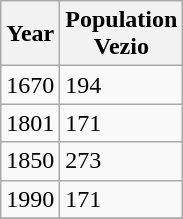<table class="wikitable">
<tr>
<th>Year</th>
<th>Population <br>Vezio</th>
</tr>
<tr>
<td>1670</td>
<td>194</td>
</tr>
<tr>
<td>1801</td>
<td>171</td>
</tr>
<tr>
<td>1850</td>
<td>273</td>
</tr>
<tr>
<td>1990</td>
<td>171</td>
</tr>
<tr>
</tr>
</table>
